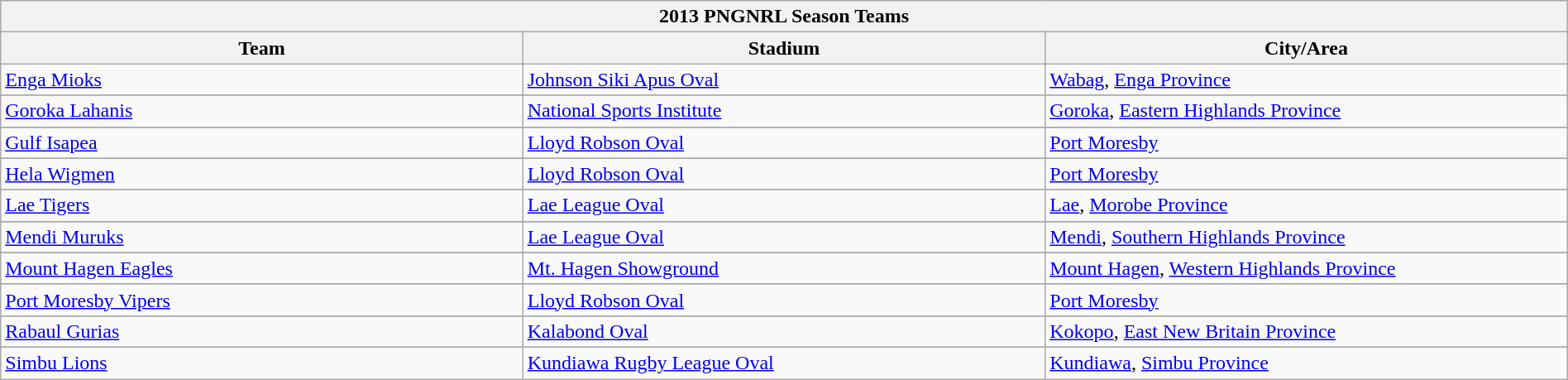<table class="wikitable" style="width: 100%">
<tr>
<th colspan="5">2013 PNGNRL Season Teams</th>
</tr>
<tr>
<th width=33%>Team</th>
<th width=33%>Stadium</th>
<th width=33%>City/Area</th>
</tr>
<tr>
<td><a href='#'>Enga Mioks</a></td>
<td><a href='#'>Johnson Siki Apus Oval</a></td>
<td><a href='#'>Wabag</a>, <a href='#'>Enga Province</a></td>
</tr>
<tr>
</tr>
<tr>
<td><a href='#'>Goroka Lahanis</a></td>
<td><a href='#'>National Sports Institute</a></td>
<td><a href='#'>Goroka</a>, <a href='#'>Eastern Highlands Province</a></td>
</tr>
<tr>
</tr>
<tr>
<td><a href='#'>Gulf Isapea</a></td>
<td><a href='#'>Lloyd Robson Oval</a></td>
<td><a href='#'>Port Moresby</a></td>
</tr>
<tr>
</tr>
<tr>
<td><a href='#'>Hela Wigmen</a></td>
<td><a href='#'>Lloyd Robson Oval</a></td>
<td><a href='#'>Port Moresby</a></td>
</tr>
<tr>
</tr>
<tr>
<td><a href='#'>Lae Tigers</a></td>
<td><a href='#'>Lae League Oval</a></td>
<td><a href='#'>Lae</a>, <a href='#'>Morobe Province</a></td>
</tr>
<tr>
</tr>
<tr>
<td><a href='#'>Mendi Muruks</a></td>
<td><a href='#'>Lae League Oval</a></td>
<td><a href='#'>Mendi</a>,  <a href='#'>Southern Highlands Province</a></td>
</tr>
<tr>
</tr>
<tr>
<td><a href='#'>Mount Hagen Eagles</a></td>
<td><a href='#'>Mt. Hagen Showground</a></td>
<td><a href='#'>Mount Hagen</a>, <a href='#'>Western Highlands Province</a></td>
</tr>
<tr>
</tr>
<tr>
<td><a href='#'>Port Moresby Vipers</a></td>
<td><a href='#'>Lloyd Robson Oval</a></td>
<td><a href='#'>Port Moresby</a></td>
</tr>
<tr>
</tr>
<tr>
<td><a href='#'>Rabaul Gurias</a></td>
<td><a href='#'>Kalabond Oval</a></td>
<td><a href='#'>Kokopo</a>, <a href='#'>East New Britain Province</a></td>
</tr>
<tr>
</tr>
<tr>
<td><a href='#'>Simbu Lions</a></td>
<td><a href='#'>Kundiawa Rugby League Oval</a></td>
<td><a href='#'>Kundiawa</a>, <a href='#'>Simbu Province</a></td>
</tr>
</table>
